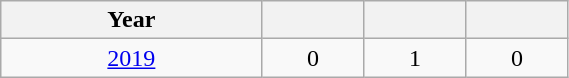<table class="wikitable" width=30% style="font-size:100%; text-align:center;">
<tr>
<th>Year</th>
<th></th>
<th></th>
<th></th>
</tr>
<tr>
<td><a href='#'>2019</a></td>
<td>0</td>
<td>1</td>
<td>0</td>
</tr>
</table>
